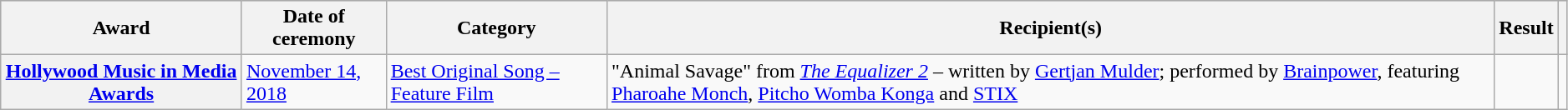<table class="wikitable plainrowheaders sortable" style="width:99%;">
<tr style="background:#ccc; text-align:center;">
<th scope="col">Award</th>
<th scope="col">Date of ceremony</th>
<th scope="col">Category</th>
<th scope="col">Recipient(s)</th>
<th scope="col">Result</th>
<th scope="col" class="unsortable"></th>
</tr>
<tr>
<th scope="row"><a href='#'>Hollywood Music in Media Awards</a></th>
<td><a href='#'>November 14, 2018</a></td>
<td><a href='#'>Best Original Song – Feature Film</a></td>
<td>"Animal Savage" from <em><a href='#'>The Equalizer 2</a></em> – written by <a href='#'>Gertjan Mulder</a>; performed by <a href='#'>Brainpower</a>, featuring <a href='#'>Pharoahe Monch</a>, <a href='#'>Pitcho Womba Konga</a> and <a href='#'>STIX</a></td>
<td></td>
<td style="text-align:center;"><br></td>
</tr>
</table>
